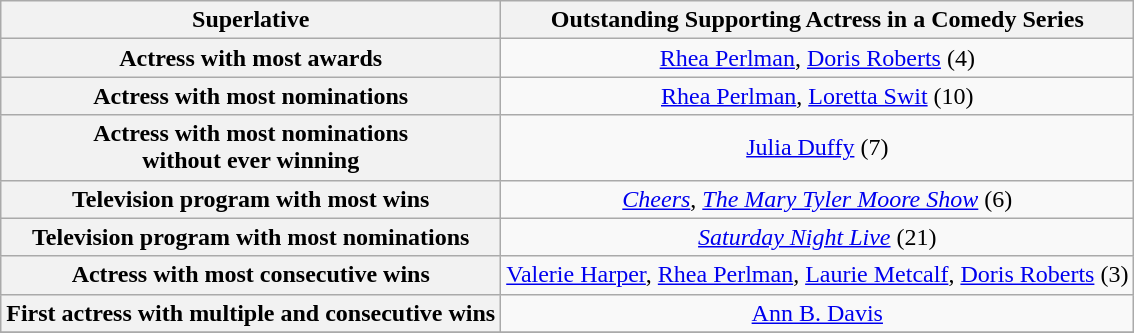<table class="wikitable" style="text-align: center; whitespace:no-wrap;">
<tr>
<th>Superlative</th>
<th colspan="2"><strong> Outstanding Supporting Actress in a Comedy Series</strong></th>
</tr>
<tr>
<th>Actress with most awards</th>
<td><a href='#'>Rhea Perlman</a>, <a href='#'>Doris Roberts</a> (4)</td>
</tr>
<tr>
<th>Actress with most nominations</th>
<td><a href='#'>Rhea Perlman</a>, <a href='#'>Loretta Swit</a> (10)</td>
</tr>
<tr>
<th>Actress with most nominations <br> without ever winning</th>
<td><a href='#'>Julia Duffy</a> (7)</td>
</tr>
<tr>
<th>Television program with most wins</th>
<td><em><a href='#'>Cheers</a></em>, <em><a href='#'>The Mary Tyler Moore Show</a></em> (6)</td>
</tr>
<tr>
<th>Television program with most nominations</th>
<td><em><a href='#'>Saturday Night Live</a></em> (21)</td>
</tr>
<tr>
<th>Actress with most consecutive wins</th>
<td><a href='#'>Valerie Harper</a>, <a href='#'>Rhea Perlman</a>, <a href='#'>Laurie Metcalf</a>, <a href='#'>Doris Roberts</a> (3)</td>
</tr>
<tr>
<th>First actress with multiple and consecutive wins</th>
<td><a href='#'>Ann B. Davis</a></td>
</tr>
<tr>
</tr>
</table>
